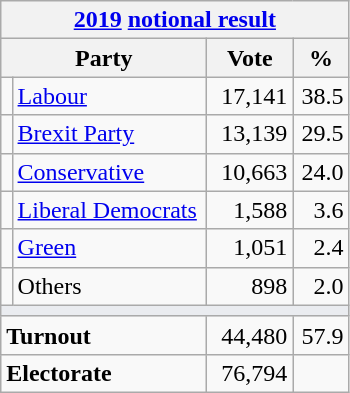<table class="wikitable">
<tr>
<th colspan="4"><a href='#'>2019</a> <a href='#'>notional result</a></th>
</tr>
<tr>
<th bgcolor="#DDDDFF" width="130px" colspan="2">Party</th>
<th bgcolor="#DDDDFF" width="50px">Vote</th>
<th bgcolor="#DDDDFF" width="30px">%</th>
</tr>
<tr>
<td></td>
<td><a href='#'>Labour</a></td>
<td align=right>17,141</td>
<td align=right>38.5</td>
</tr>
<tr>
<td></td>
<td><a href='#'>Brexit Party</a></td>
<td align=right>13,139</td>
<td align=right>29.5</td>
</tr>
<tr>
<td></td>
<td><a href='#'>Conservative</a></td>
<td align=right>10,663</td>
<td align=right>24.0</td>
</tr>
<tr>
<td></td>
<td><a href='#'>Liberal Democrats</a></td>
<td align=right>1,588</td>
<td align=right>3.6</td>
</tr>
<tr>
<td></td>
<td><a href='#'>Green</a></td>
<td align=right>1,051</td>
<td align=right>2.4</td>
</tr>
<tr>
<td></td>
<td>Others</td>
<td align=right>898</td>
<td align=right>2.0</td>
</tr>
<tr>
<td colspan="4" bgcolor="#EAECF0"></td>
</tr>
<tr>
<td colspan="2"><strong>Turnout</strong></td>
<td align=right>44,480</td>
<td align=right>57.9</td>
</tr>
<tr>
<td colspan="2"><strong>Electorate</strong></td>
<td align=right>76,794</td>
</tr>
</table>
